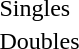<table>
<tr>
<td rowspan=2>Singles</td>
<td rowspan=2></td>
<td rowspan=2></td>
<td></td>
</tr>
<tr>
<td></td>
</tr>
<tr>
<td rowspan=2>Doubles</td>
<td rowspan=2></td>
<td rowspan=2></td>
<td></td>
</tr>
<tr>
<td></td>
</tr>
</table>
